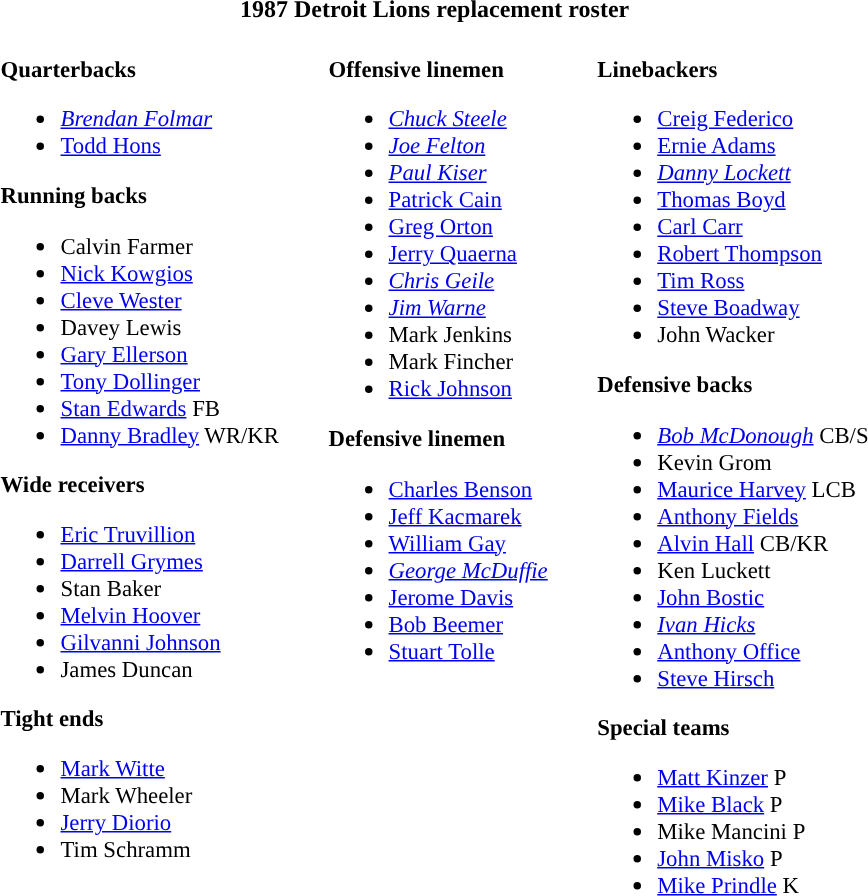<table class="toccolours" style="text-align: left;">
<tr>
<th colspan="7" style="text-align:center; ">1987 Detroit Lions replacement roster</th>
</tr>
<tr>
<td style="font-size: 95%;" valign="top"><br><strong>Quarterbacks</strong><ul><li> <em><a href='#'>Brendan Folmar</a></em></li><li> <a href='#'>Todd Hons</a></li></ul><strong>Running backs</strong><ul><li> Calvin Farmer</li><li> <a href='#'>Nick Kowgios</a></li><li> <a href='#'>Cleve Wester</a></li><li> Davey Lewis</li><li> <a href='#'>Gary Ellerson</a></li><li> <a href='#'>Tony Dollinger</a></li><li> <a href='#'>Stan Edwards</a> FB</li><li> <a href='#'>Danny Bradley</a> WR/KR</li></ul><strong>Wide receivers</strong><ul><li> <a href='#'>Eric Truvillion</a></li><li> <a href='#'>Darrell Grymes</a></li><li> Stan Baker</li><li> <a href='#'>Melvin Hoover</a></li><li> <a href='#'>Gilvanni Johnson</a></li><li> James Duncan</li></ul><strong>Tight ends</strong><ul><li> <a href='#'>Mark Witte</a></li><li> Mark Wheeler</li><li> <a href='#'>Jerry Diorio</a></li><li> Tim Schramm</li></ul></td>
<td style="width: 25px;"></td>
<td style="font-size: 95%;" valign="top"><br><strong>Offensive linemen</strong><ul><li> <em><a href='#'>Chuck Steele</a></em></li><li> <em><a href='#'>Joe Felton</a></em></li><li> <em><a href='#'>Paul Kiser</a></em></li><li> <a href='#'>Patrick Cain</a></li><li> <a href='#'>Greg Orton</a></li><li> <a href='#'>Jerry Quaerna</a></li><li> <em><a href='#'>Chris Geile</a></em></li><li> <em><a href='#'>Jim Warne</a></em></li><li> Mark Jenkins</li><li> Mark Fincher</li><li> <a href='#'>Rick Johnson</a></li></ul><strong>Defensive linemen</strong><ul><li> <a href='#'>Charles Benson</a></li><li> <a href='#'>Jeff Kacmarek</a></li><li> <a href='#'>William Gay</a></li><li> <em><a href='#'>George McDuffie</a></em></li><li> <a href='#'>Jerome Davis</a></li><li> <a href='#'>Bob Beemer</a></li><li> <a href='#'>Stuart Tolle</a></li></ul></td>
<td style="width: 25px;"></td>
<td style="font-size: 95%;" valign="top"><br><strong>Linebackers</strong><ul><li> <a href='#'>Creig Federico</a></li><li> <a href='#'>Ernie Adams</a></li><li> <em><a href='#'>Danny Lockett</a></em></li><li> <a href='#'>Thomas Boyd</a></li><li> <a href='#'>Carl Carr</a></li><li> <a href='#'>Robert Thompson</a></li><li> <a href='#'>Tim Ross</a></li><li> <a href='#'>Steve Boadway</a></li><li> John Wacker</li></ul><strong>Defensive backs</strong><ul><li> <em><a href='#'>Bob McDonough</a></em> CB/S</li><li> Kevin Grom</li><li> <a href='#'>Maurice Harvey</a> LCB</li><li> <a href='#'>Anthony Fields</a></li><li> <a href='#'>Alvin Hall</a> CB/KR</li><li> Ken Luckett</li><li> <a href='#'>John Bostic</a></li><li> <em><a href='#'>Ivan Hicks</a></em></li><li> <a href='#'>Anthony Office</a></li><li> <a href='#'>Steve Hirsch</a></li></ul><strong>Special teams</strong><ul><li> <a href='#'>Matt Kinzer</a> P</li><li> <a href='#'>Mike Black</a> P</li><li> Mike Mancini P</li><li> <a href='#'>John Misko</a> P</li><li> <a href='#'>Mike Prindle</a> K</li></ul></td>
</tr>
<tr>
</tr>
</table>
